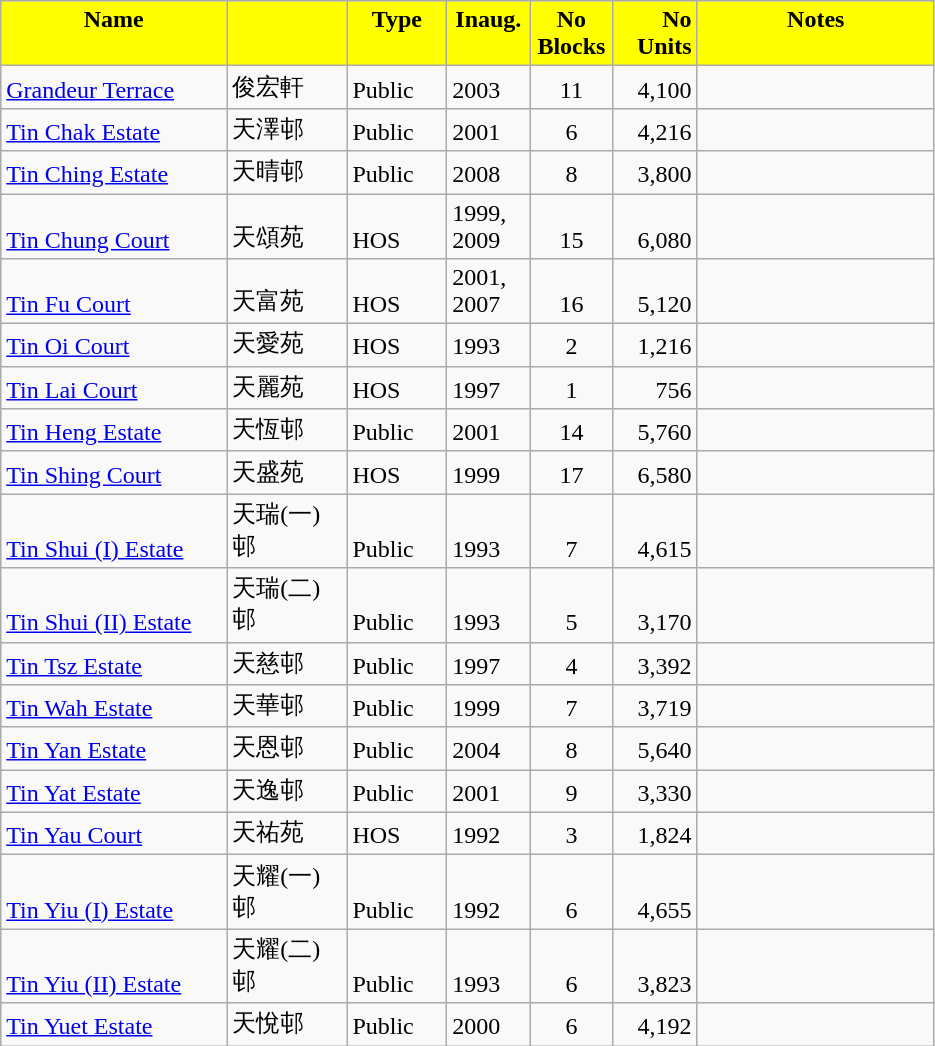<table class="wikitable">
<tr style="font-weight:bold;background-color:yellow" align="center" valign="top">
<td width="143.25" Height="12.75" align="center">Name</td>
<td width="72.75"></td>
<td width="59.25" align="center" valign="top">Type</td>
<td width="48" align="center" valign="top">Inaug.</td>
<td width="48" align="center" valign="top">No Blocks</td>
<td width="48.75" align="right" valign="bottom">No Units</td>
<td width="150.75" align="center" valign="top">Notes</td>
</tr>
<tr valign="bottom">
<td Height="12.75"><a href='#'>Grandeur Terrace</a></td>
<td>俊宏軒</td>
<td>Public</td>
<td>2003</td>
<td align="center">11</td>
<td align="right">4,100</td>
<td></td>
</tr>
<tr valign="bottom">
<td Height="12.75"><a href='#'>Tin Chak Estate</a></td>
<td>天澤邨</td>
<td>Public</td>
<td>2001</td>
<td align="center">6</td>
<td align="right">4,216</td>
<td></td>
</tr>
<tr valign="bottom">
<td Height="12.75"><a href='#'>Tin Ching Estate</a></td>
<td>天晴邨</td>
<td>Public</td>
<td>2008</td>
<td align="center">8</td>
<td align="right">3,800</td>
<td></td>
</tr>
<tr valign="bottom">
<td Height="12.75"><a href='#'>Tin Chung Court</a></td>
<td>天頌苑</td>
<td>HOS</td>
<td>1999, 2009</td>
<td align="center">15</td>
<td align="right">6,080</td>
<td></td>
</tr>
<tr valign="bottom">
<td Height="12.75"><a href='#'>Tin Fu Court</a></td>
<td>天富苑</td>
<td>HOS</td>
<td>2001, 2007</td>
<td align="center">16</td>
<td align="right">5,120</td>
<td></td>
</tr>
<tr valign="bottom">
<td Height="12.75"><a href='#'>Tin Oi Court</a></td>
<td>天愛苑</td>
<td>HOS</td>
<td>1993</td>
<td align="center">2</td>
<td align="right">1,216</td>
<td></td>
</tr>
<tr valign="bottom">
<td Height="12.75"><a href='#'>Tin Lai Court</a></td>
<td>天麗苑</td>
<td>HOS</td>
<td>1997</td>
<td align="center">1</td>
<td align="right">756</td>
<td></td>
</tr>
<tr valign="bottom">
<td Height="12.75"><a href='#'>Tin Heng Estate</a></td>
<td>天恆邨</td>
<td>Public</td>
<td>2001</td>
<td align="center">14</td>
<td align="right">5,760</td>
<td></td>
</tr>
<tr valign="bottom">
<td Height="12.75"><a href='#'>Tin Shing Court</a></td>
<td>天盛苑</td>
<td>HOS</td>
<td>1999</td>
<td align="center">17</td>
<td align="right">6,580</td>
<td></td>
</tr>
<tr valign="bottom">
<td Height="12.75"><a href='#'>Tin Shui (I) Estate</a></td>
<td>天瑞(一)邨</td>
<td>Public</td>
<td>1993</td>
<td align="center">7</td>
<td align="right">4,615</td>
<td></td>
</tr>
<tr valign="bottom">
<td Height="12.75"><a href='#'>Tin Shui (II) Estate</a></td>
<td>天瑞(二)邨</td>
<td>Public</td>
<td>1993</td>
<td align="center">5</td>
<td align="right">3,170</td>
<td></td>
</tr>
<tr valign="bottom">
<td Height="12.75"><a href='#'>Tin Tsz Estate</a></td>
<td>天慈邨</td>
<td>Public</td>
<td>1997</td>
<td align="center">4</td>
<td align="right">3,392</td>
<td></td>
</tr>
<tr valign="bottom">
<td Height="12.75"><a href='#'>Tin Wah Estate</a></td>
<td>天華邨</td>
<td>Public</td>
<td>1999</td>
<td align="center">7</td>
<td align="right">3,719</td>
<td></td>
</tr>
<tr valign="bottom">
<td Height="12.75"><a href='#'>Tin Yan Estate</a></td>
<td>天恩邨</td>
<td>Public</td>
<td>2004</td>
<td align="center">8</td>
<td align="right">5,640</td>
<td></td>
</tr>
<tr valign="bottom">
<td Height="12.75"><a href='#'>Tin Yat Estate</a></td>
<td>天逸邨</td>
<td>Public</td>
<td>2001</td>
<td align="center">9</td>
<td align="right">3,330</td>
<td></td>
</tr>
<tr valign="bottom">
<td Height="12.75"><a href='#'>Tin Yau Court</a></td>
<td>天祐苑</td>
<td>HOS</td>
<td>1992</td>
<td align="center">3</td>
<td align="right">1,824</td>
<td></td>
</tr>
<tr valign="bottom">
<td Height="12.75"><a href='#'>Tin Yiu (I) Estate</a></td>
<td>天耀(一)邨</td>
<td>Public</td>
<td>1992</td>
<td align="center">6</td>
<td align="right">4,655</td>
<td></td>
</tr>
<tr valign="bottom">
<td Height="12.75"><a href='#'>Tin Yiu (II) Estate</a></td>
<td>天耀(二)邨</td>
<td>Public</td>
<td>1993</td>
<td align="center">6</td>
<td align="right">3,823</td>
<td></td>
</tr>
<tr valign="bottom">
<td Height="12.75"><a href='#'>Tin Yuet Estate</a></td>
<td>天悅邨</td>
<td>Public</td>
<td>2000</td>
<td align="center">6</td>
<td align="right">4,192</td>
<td></td>
</tr>
</table>
